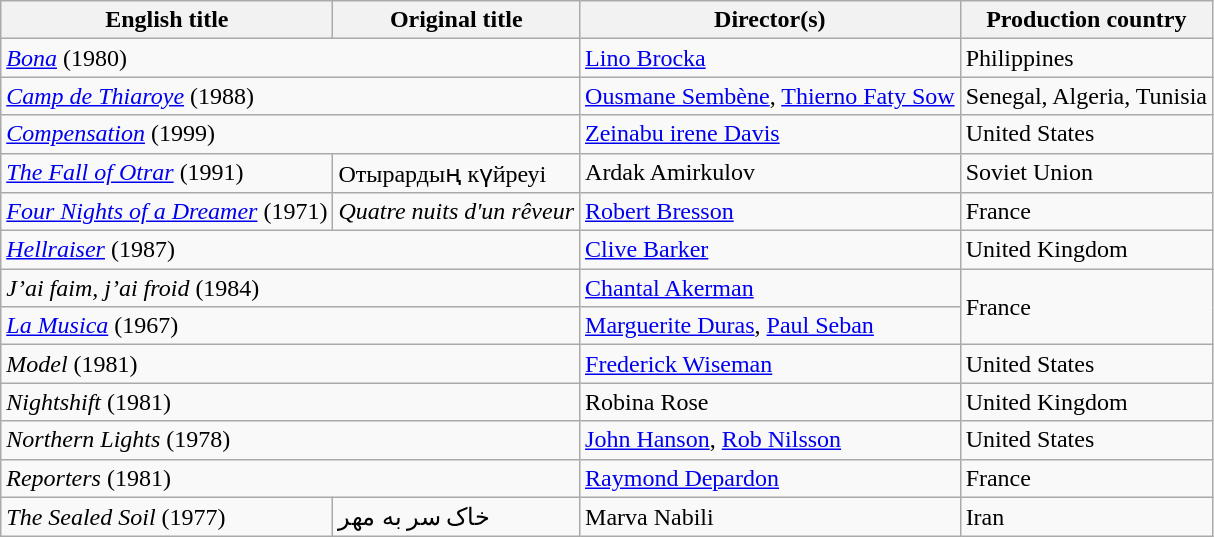<table class="wikitable">
<tr>
<th>English title</th>
<th>Original title</th>
<th>Director(s)</th>
<th>Production country</th>
</tr>
<tr>
<td colspan="2"><em><a href='#'>Bona</a></em> (1980)</td>
<td><a href='#'>Lino Brocka</a></td>
<td>Philippines</td>
</tr>
<tr>
<td colspan="2"><em><a href='#'>Camp de Thiaroye</a></em> (1988)</td>
<td><a href='#'>Ousmane Sembène</a>, <a href='#'>Thierno Faty Sow</a></td>
<td>Senegal, Algeria, Tunisia</td>
</tr>
<tr>
<td colspan="2"><em><a href='#'>Compensation</a></em> (1999)</td>
<td><a href='#'>Zeinabu irene Davis</a></td>
<td>United States</td>
</tr>
<tr>
<td><em><a href='#'>The Fall of Otrar</a></em> (1991)</td>
<td>Отырардың күйреуі</td>
<td>Ardak Amirkulov</td>
<td>Soviet Union</td>
</tr>
<tr>
<td><em><a href='#'>Four Nights of a Dreamer</a></em> (1971)</td>
<td><em>Quatre nuits d'un rêveur</em></td>
<td><a href='#'>Robert Bresson</a></td>
<td>France</td>
</tr>
<tr>
<td colspan="2"><em><a href='#'>Hellraiser</a></em> (1987)</td>
<td><a href='#'>Clive Barker</a></td>
<td>United Kingdom</td>
</tr>
<tr>
<td colspan="2"><em>J’ai faim, j’ai froid</em> (1984)</td>
<td><a href='#'>Chantal Akerman</a></td>
<td rowspan="2">France</td>
</tr>
<tr>
<td colspan="2"><em><a href='#'>La Musica</a></em> (1967)</td>
<td><a href='#'>Marguerite Duras</a>, <a href='#'>Paul Seban</a></td>
</tr>
<tr>
<td colspan="2"><em>Model</em> (1981)</td>
<td><a href='#'>Frederick Wiseman</a></td>
<td>United States</td>
</tr>
<tr>
<td colspan="2"><em>Nightshift</em> (1981)</td>
<td>Robina Rose</td>
<td>United Kingdom</td>
</tr>
<tr>
<td colspan="2"><em>Northern Lights</em> (1978)</td>
<td><a href='#'>John Hanson</a>, <a href='#'>Rob Nilsson</a></td>
<td>United States</td>
</tr>
<tr>
<td colspan="2"><em>Reporters</em> (1981)</td>
<td><a href='#'>Raymond Depardon</a></td>
<td>France</td>
</tr>
<tr>
<td><em>The Sealed Soil</em> (1977)</td>
<td>خاک سر به مهر</td>
<td>Marva Nabili</td>
<td>Iran</td>
</tr>
</table>
